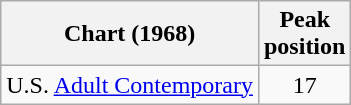<table class="wikitable">
<tr>
<th>Chart (1968)</th>
<th>Peak<br>position</th>
</tr>
<tr>
<td>U.S. <a href='#'>Adult Contemporary</a></td>
<td align="center">17</td>
</tr>
</table>
